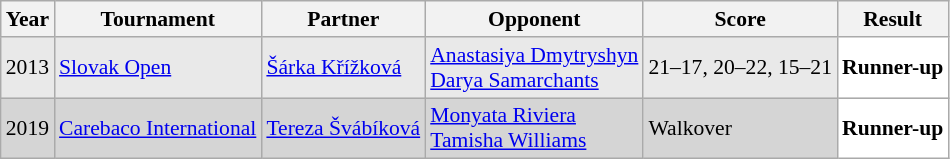<table class="sortable wikitable" style="font-size: 90%;">
<tr>
<th>Year</th>
<th>Tournament</th>
<th>Partner</th>
<th>Opponent</th>
<th>Score</th>
<th>Result</th>
</tr>
<tr style="background:#E9E9E9">
<td align="center">2013</td>
<td align="left"><a href='#'>Slovak Open</a></td>
<td align="left"> <a href='#'>Šárka Křížková</a></td>
<td align="left"> <a href='#'>Anastasiya Dmytryshyn</a><br> <a href='#'>Darya Samarchants</a></td>
<td align="left">21–17, 20–22, 15–21</td>
<td style="text-align:left; background:white"> <strong>Runner-up</strong></td>
</tr>
<tr style="background:#D5D5D5">
<td align="center">2019</td>
<td align="left"><a href='#'>Carebaco International</a></td>
<td align="left"> <a href='#'>Tereza Švábíková</a></td>
<td align="left"> <a href='#'>Monyata Riviera</a><br> <a href='#'>Tamisha Williams</a></td>
<td align="left">Walkover</td>
<td style="text-align:left; background:white"> <strong>Runner-up</strong></td>
</tr>
</table>
